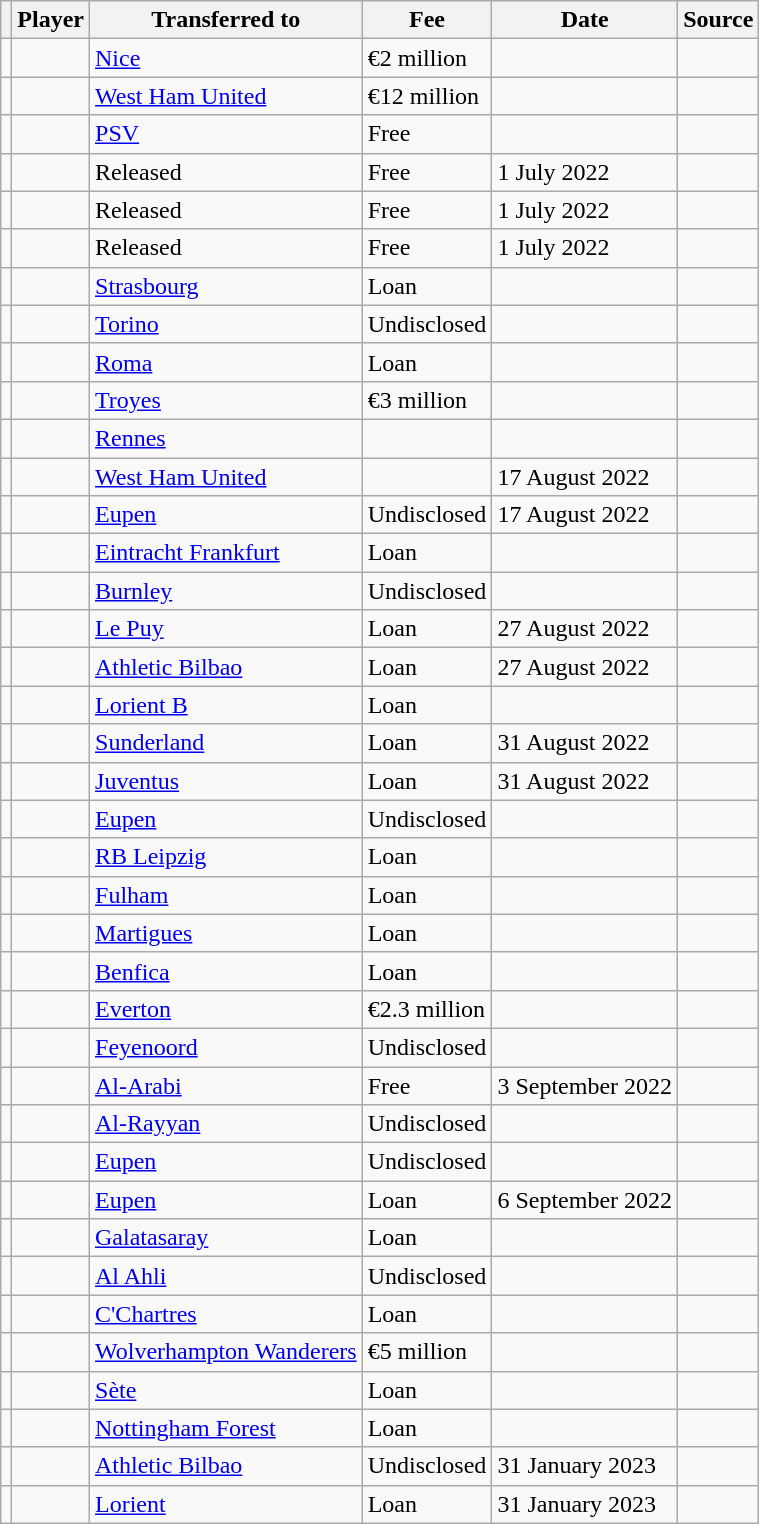<table class="wikitable plainrowheaders sortable">
<tr>
<th></th>
<th scope="col">Player</th>
<th>Transferred to</th>
<th style="width: 65px;">Fee</th>
<th scope="col">Date</th>
<th scope="col">Source</th>
</tr>
<tr>
<td align="center"></td>
<td></td>
<td> <a href='#'>Nice</a></td>
<td>€2 million</td>
<td></td>
<td></td>
</tr>
<tr>
<td align="center"></td>
<td></td>
<td> <a href='#'>West Ham United</a></td>
<td>€12 million</td>
<td></td>
<td></td>
</tr>
<tr>
<td align="center"></td>
<td></td>
<td> <a href='#'>PSV</a></td>
<td>Free</td>
<td></td>
<td></td>
</tr>
<tr>
<td align="center"></td>
<td></td>
<td>Released</td>
<td>Free</td>
<td>1 July 2022</td>
<td></td>
</tr>
<tr>
<td align="center"></td>
<td></td>
<td>Released</td>
<td>Free</td>
<td>1 July 2022</td>
<td></td>
</tr>
<tr>
<td align="center"></td>
<td></td>
<td>Released</td>
<td>Free</td>
<td>1 July 2022</td>
<td></td>
</tr>
<tr>
<td align="center"></td>
<td></td>
<td> <a href='#'>Strasbourg</a></td>
<td>Loan</td>
<td></td>
<td></td>
</tr>
<tr>
<td align="center"></td>
<td></td>
<td> <a href='#'>Torino</a></td>
<td>Undisclosed</td>
<td></td>
<td></td>
</tr>
<tr>
<td align="center"></td>
<td></td>
<td> <a href='#'>Roma</a></td>
<td>Loan</td>
<td></td>
<td></td>
</tr>
<tr>
<td align="center"></td>
<td></td>
<td> <a href='#'>Troyes</a></td>
<td>€3 million</td>
<td></td>
<td></td>
</tr>
<tr>
<td align="center"></td>
<td></td>
<td> <a href='#'>Rennes</a></td>
<td></td>
<td></td>
<td></td>
</tr>
<tr>
<td align="center"></td>
<td></td>
<td> <a href='#'>West Ham United</a></td>
<td></td>
<td>17 August 2022</td>
<td></td>
</tr>
<tr>
<td align="center"></td>
<td></td>
<td> <a href='#'>Eupen</a></td>
<td>Undisclosed</td>
<td>17 August 2022</td>
<td></td>
</tr>
<tr>
<td align="center"></td>
<td></td>
<td> <a href='#'>Eintracht Frankfurt</a></td>
<td>Loan</td>
<td></td>
<td></td>
</tr>
<tr>
<td align="center"></td>
<td></td>
<td> <a href='#'>Burnley</a></td>
<td>Undisclosed</td>
<td></td>
<td></td>
</tr>
<tr>
<td align="center"></td>
<td></td>
<td> <a href='#'>Le Puy</a></td>
<td>Loan</td>
<td>27 August 2022</td>
<td></td>
</tr>
<tr>
<td align="center"></td>
<td></td>
<td> <a href='#'>Athletic Bilbao</a></td>
<td>Loan</td>
<td>27 August 2022</td>
<td></td>
</tr>
<tr>
<td align="center"></td>
<td></td>
<td> <a href='#'>Lorient B</a></td>
<td>Loan</td>
<td></td>
<td></td>
</tr>
<tr>
<td align="center"></td>
<td></td>
<td> <a href='#'>Sunderland</a></td>
<td>Loan</td>
<td>31 August 2022</td>
<td></td>
</tr>
<tr>
<td align="center"></td>
<td></td>
<td> <a href='#'>Juventus</a></td>
<td>Loan</td>
<td>31 August 2022</td>
<td></td>
</tr>
<tr>
<td align="center"></td>
<td></td>
<td> <a href='#'>Eupen</a></td>
<td>Undisclosed</td>
<td></td>
<td></td>
</tr>
<tr>
<td align="center"></td>
<td></td>
<td> <a href='#'>RB Leipzig</a></td>
<td>Loan</td>
<td></td>
<td></td>
</tr>
<tr>
<td align="center"></td>
<td></td>
<td> <a href='#'>Fulham</a></td>
<td>Loan</td>
<td></td>
<td></td>
</tr>
<tr>
<td align="center"></td>
<td></td>
<td> <a href='#'>Martigues</a></td>
<td>Loan</td>
<td></td>
<td></td>
</tr>
<tr>
<td align="center"></td>
<td></td>
<td> <a href='#'>Benfica</a></td>
<td>Loan</td>
<td></td>
<td></td>
</tr>
<tr>
<td align="center"></td>
<td></td>
<td> <a href='#'>Everton</a></td>
<td>€2.3 million</td>
<td></td>
<td></td>
</tr>
<tr>
<td align="center"></td>
<td></td>
<td> <a href='#'>Feyenoord</a></td>
<td>Undisclosed</td>
<td></td>
<td></td>
</tr>
<tr>
<td align="center"></td>
<td></td>
<td> <a href='#'>Al-Arabi</a></td>
<td>Free</td>
<td>3 September 2022</td>
<td></td>
</tr>
<tr>
<td align="center"></td>
<td></td>
<td> <a href='#'>Al-Rayyan</a></td>
<td>Undisclosed</td>
<td></td>
<td></td>
</tr>
<tr>
<td align="center"></td>
<td></td>
<td> <a href='#'>Eupen</a></td>
<td>Undisclosed</td>
<td></td>
<td></td>
</tr>
<tr>
<td align="center"></td>
<td></td>
<td> <a href='#'>Eupen</a></td>
<td>Loan</td>
<td>6 September 2022</td>
<td></td>
</tr>
<tr>
<td align="center"></td>
<td></td>
<td> <a href='#'>Galatasaray</a></td>
<td>Loan</td>
<td></td>
<td></td>
</tr>
<tr>
<td align="center"></td>
<td></td>
<td> <a href='#'>Al Ahli</a></td>
<td>Undisclosed</td>
<td></td>
<td></td>
</tr>
<tr>
<td align="center"></td>
<td></td>
<td> <a href='#'>C'Chartres</a></td>
<td>Loan</td>
<td></td>
<td></td>
</tr>
<tr>
<td align="center"></td>
<td></td>
<td> <a href='#'>Wolverhampton Wanderers</a></td>
<td>€5 million</td>
<td></td>
<td></td>
</tr>
<tr>
<td align="center"></td>
<td></td>
<td> <a href='#'>Sète</a></td>
<td>Loan</td>
<td></td>
<td></td>
</tr>
<tr>
<td align="center"></td>
<td></td>
<td> <a href='#'>Nottingham Forest</a></td>
<td>Loan</td>
<td></td>
<td></td>
</tr>
<tr>
<td align="center"></td>
<td></td>
<td> <a href='#'>Athletic Bilbao</a></td>
<td>Undisclosed</td>
<td>31 January 2023</td>
<td></td>
</tr>
<tr>
<td align="center"></td>
<td></td>
<td> <a href='#'>Lorient</a></td>
<td>Loan</td>
<td>31 January 2023</td>
<td></td>
</tr>
</table>
